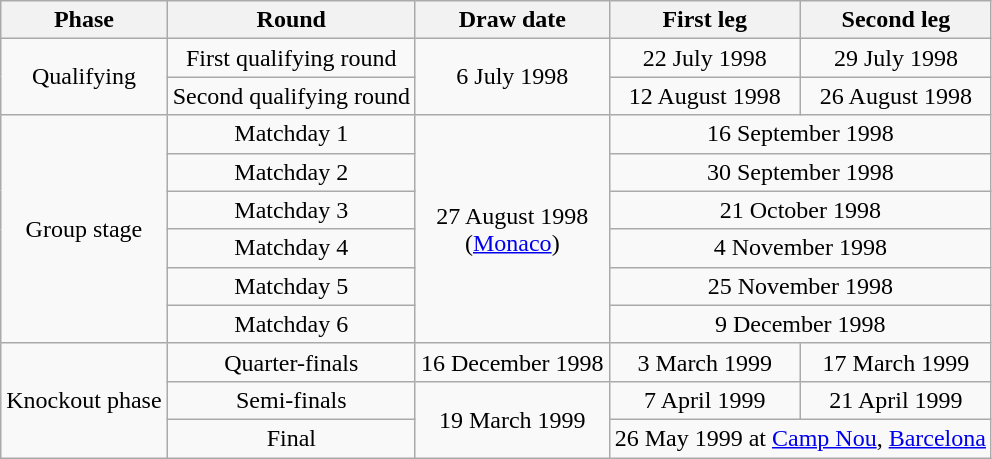<table class="wikitable" style="text-align:center">
<tr>
<th>Phase</th>
<th>Round</th>
<th>Draw date</th>
<th>First leg</th>
<th>Second leg</th>
</tr>
<tr>
<td rowspan=2>Qualifying</td>
<td>First qualifying round</td>
<td rowspan=2>6 July 1998</td>
<td>22 July 1998</td>
<td>29 July 1998</td>
</tr>
<tr>
<td>Second qualifying round</td>
<td>12 August 1998</td>
<td>26 August 1998</td>
</tr>
<tr>
<td rowspan=6>Group stage</td>
<td>Matchday 1</td>
<td rowspan=6>27 August 1998<br>(<a href='#'>Monaco</a>)</td>
<td colspan=2>16 September 1998</td>
</tr>
<tr>
<td>Matchday 2</td>
<td colspan=2>30 September 1998</td>
</tr>
<tr>
<td>Matchday 3</td>
<td colspan=2>21 October 1998</td>
</tr>
<tr>
<td>Matchday 4</td>
<td colspan=2>4 November 1998</td>
</tr>
<tr>
<td>Matchday 5</td>
<td colspan=2>25 November 1998</td>
</tr>
<tr>
<td>Matchday 6</td>
<td colspan=2>9 December 1998</td>
</tr>
<tr>
<td rowspan=3>Knockout phase</td>
<td>Quarter-finals</td>
<td>16 December 1998</td>
<td>3 March 1999</td>
<td>17 March 1999</td>
</tr>
<tr>
<td>Semi-finals</td>
<td rowspan=2>19 March 1999</td>
<td>7 April 1999</td>
<td>21 April 1999</td>
</tr>
<tr>
<td>Final</td>
<td colspan=2>26 May 1999 at <a href='#'>Camp Nou</a>, <a href='#'>Barcelona</a></td>
</tr>
</table>
